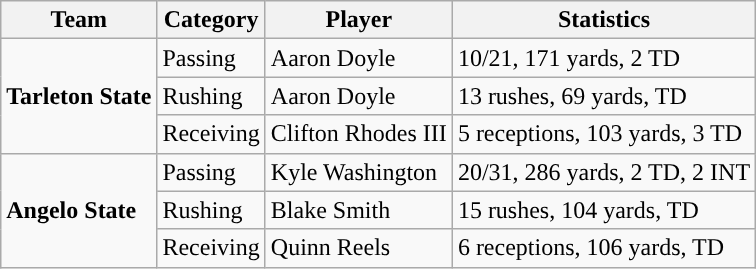<table class="wikitable" style="float: left;">
<tr>
<th>Team</th>
<th>Category</th>
<th>Player</th>
<th>Statistics</th>
</tr>
<tr>
<td rowspan=3><strong>Tarleton State</strong></td>
<td>Passing</td>
<td>Aaron Doyle</td>
<td>10/21, 171 yards, 2 TD</td>
</tr>
<tr>
<td>Rushing</td>
<td>Aaron Doyle</td>
<td>13 rushes, 69 yards, TD</td>
</tr>
<tr>
<td>Receiving</td>
<td>Clifton Rhodes III</td>
<td>5 receptions, 103 yards, 3 TD</td>
</tr>
<tr>
<td rowspan=3><strong>Angelo State</strong></td>
<td>Passing</td>
<td>Kyle Washington</td>
<td>20/31, 286 yards, 2 TD, 2 INT</td>
</tr>
<tr>
<td>Rushing</td>
<td>Blake Smith</td>
<td>15 rushes, 104 yards, TD</td>
</tr>
<tr>
<td>Receiving</td>
<td>Quinn Reels</td>
<td>6 receptions, 106 yards, TD</td>
</tr>
</table>
